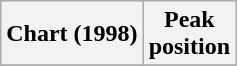<table class="wikitable sortable plainrowheaders">
<tr>
<th>Chart (1998)</th>
<th>Peak<br>position</th>
</tr>
<tr>
</tr>
</table>
